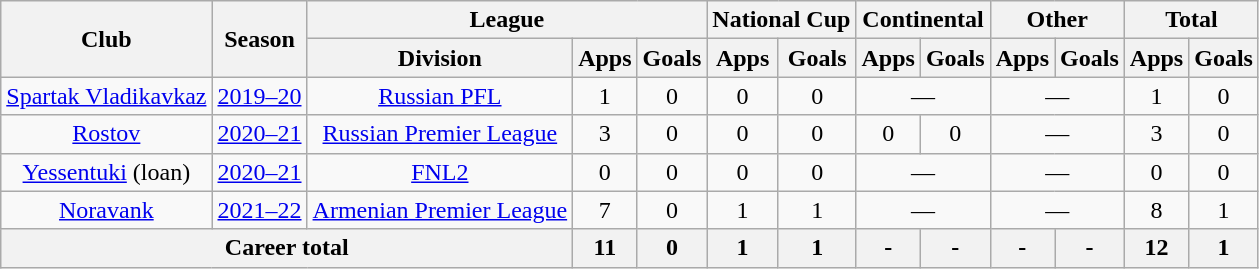<table class="wikitable" style="text-align:center">
<tr>
<th rowspan="2">Club</th>
<th rowspan="2">Season</th>
<th colspan="3">League</th>
<th colspan="2">National Cup</th>
<th colspan="2">Continental</th>
<th colspan="2">Other</th>
<th colspan="2">Total</th>
</tr>
<tr>
<th>Division</th>
<th>Apps</th>
<th>Goals</th>
<th>Apps</th>
<th>Goals</th>
<th>Apps</th>
<th>Goals</th>
<th>Apps</th>
<th>Goals</th>
<th>Apps</th>
<th>Goals</th>
</tr>
<tr>
<td><a href='#'>Spartak Vladikavkaz</a></td>
<td><a href='#'>2019–20</a></td>
<td><a href='#'>Russian PFL</a></td>
<td>1</td>
<td>0</td>
<td>0</td>
<td>0</td>
<td colspan="2">—</td>
<td colspan="2">—</td>
<td>1</td>
<td>0</td>
</tr>
<tr>
<td><a href='#'>Rostov</a></td>
<td><a href='#'>2020–21</a></td>
<td><a href='#'>Russian Premier League</a></td>
<td>3</td>
<td>0</td>
<td>0</td>
<td>0</td>
<td>0</td>
<td>0</td>
<td colspan="2">—</td>
<td>3</td>
<td>0</td>
</tr>
<tr>
<td><a href='#'>Yessentuki</a> (loan)</td>
<td><a href='#'>2020–21</a></td>
<td><a href='#'>FNL2</a></td>
<td>0</td>
<td>0</td>
<td>0</td>
<td>0</td>
<td colspan="2">—</td>
<td colspan="2">—</td>
<td>0</td>
<td>0</td>
</tr>
<tr>
<td><a href='#'>Noravank</a></td>
<td><a href='#'>2021–22</a></td>
<td><a href='#'>Armenian Premier League</a></td>
<td>7</td>
<td>0</td>
<td>1</td>
<td>1</td>
<td colspan="2">—</td>
<td colspan="2">—</td>
<td>8</td>
<td>1</td>
</tr>
<tr>
<th colspan="3">Career total</th>
<th>11</th>
<th>0</th>
<th>1</th>
<th>1</th>
<th>-</th>
<th>-</th>
<th>-</th>
<th>-</th>
<th>12</th>
<th>1</th>
</tr>
</table>
